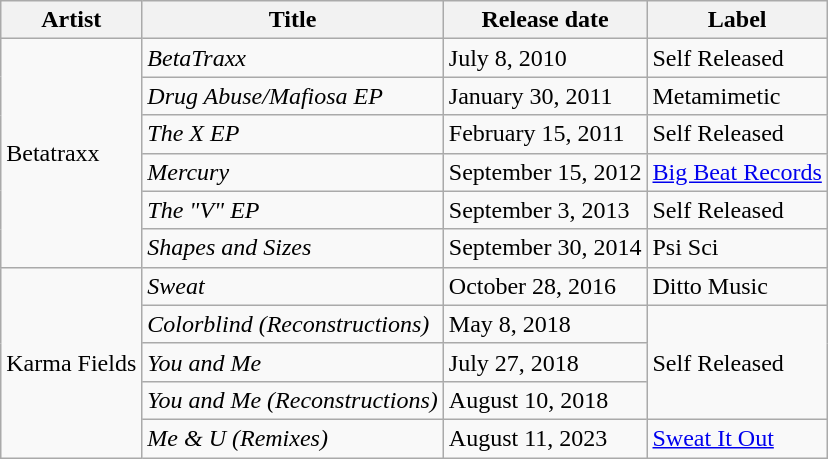<table class="wikitable">
<tr>
<th>Artist</th>
<th>Title</th>
<th>Release date</th>
<th>Label</th>
</tr>
<tr>
<td rowspan="6">Betatraxx</td>
<td><em>BetaTraxx</em></td>
<td>July 8, 2010</td>
<td>Self Released</td>
</tr>
<tr>
<td><em>Drug Abuse/Mafiosa EP</em></td>
<td>January 30, 2011</td>
<td>Metamimetic</td>
</tr>
<tr>
<td><em>The X EP</em></td>
<td>February 15, 2011</td>
<td>Self Released</td>
</tr>
<tr>
<td><em>Mercury</em></td>
<td>September 15, 2012</td>
<td><a href='#'>Big Beat Records</a></td>
</tr>
<tr>
<td><em>The "V" EP</em></td>
<td>September 3, 2013</td>
<td>Self Released</td>
</tr>
<tr>
<td><em>Shapes and Sizes</em></td>
<td>September 30, 2014</td>
<td>Psi Sci</td>
</tr>
<tr>
<td rowspan="5">Karma Fields</td>
<td><em>Sweat</em></td>
<td>October 28, 2016</td>
<td>Ditto Music</td>
</tr>
<tr>
<td><em>Colorblind (Reconstructions)</em></td>
<td>May 8, 2018</td>
<td rowspan="3">Self Released</td>
</tr>
<tr>
<td><em>You and Me</em></td>
<td>July 27, 2018</td>
</tr>
<tr>
<td><em>You and Me (Reconstructions)</em></td>
<td>August 10, 2018</td>
</tr>
<tr>
<td><em>Me & U (Remixes)</em></td>
<td>August 11, 2023</td>
<td><a href='#'>Sweat It Out</a></td>
</tr>
</table>
